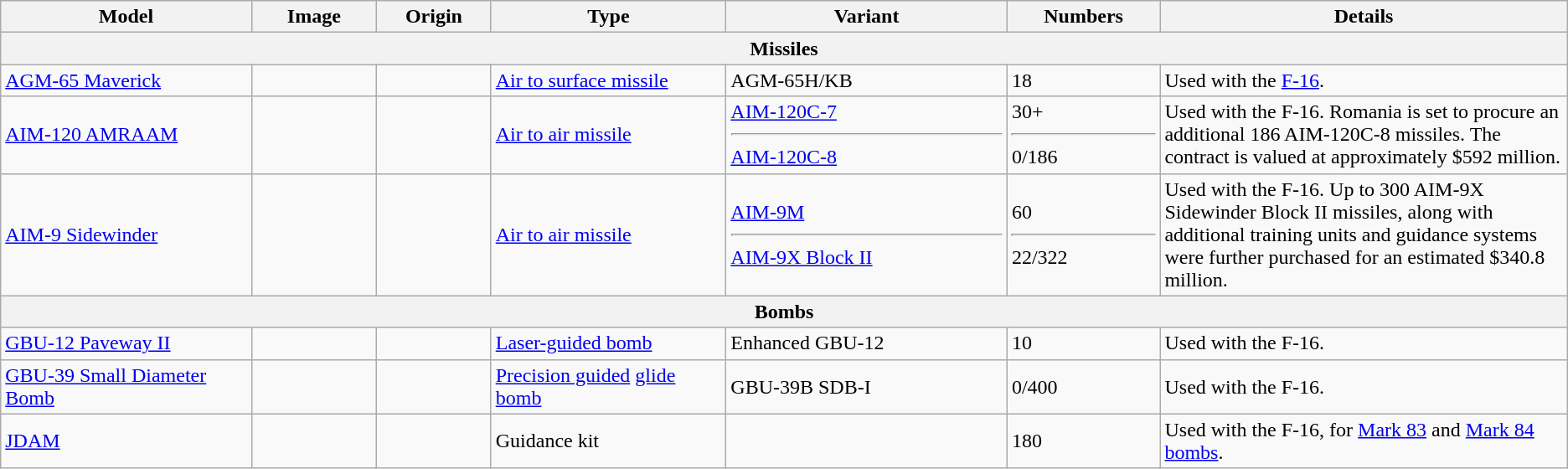<table class="wikitable">
<tr>
<th style="text-align:center; width:16%;">Model</th>
<th style="text-align:center; width:8%;">Image</th>
<th style="text-align:center;">Origin</th>
<th style="text-align:center; width:15%;">Type</th>
<th style="text-align:center;">Variant</th>
<th style="text-align:center;">Numbers</th>
<th style="text-align:center; width:26%;">Details</th>
</tr>
<tr>
<th colspan="7">Missiles</th>
</tr>
<tr>
<td><a href='#'>AGM-65 Maverick</a></td>
<td></td>
<td></td>
<td><a href='#'>Air to surface missile</a></td>
<td>AGM-65H/KB</td>
<td>18</td>
<td>Used with the <a href='#'>F-16</a>.</td>
</tr>
<tr>
<td><a href='#'>AIM-120 AMRAAM</a></td>
<td></td>
<td></td>
<td><a href='#'>Air to air missile</a></td>
<td><a href='#'>AIM-120C-7</a><hr><a href='#'>AIM-120C-8</a></td>
<td>30+<hr>0/186</td>
<td>Used with the F-16. Romania is set to procure an additional 186 AIM-120C-8 missiles. The contract is valued at approximately $592 million.</td>
</tr>
<tr>
<td><a href='#'>AIM-9 Sidewinder</a></td>
<td></td>
<td></td>
<td><a href='#'>Air to air missile</a></td>
<td><a href='#'>AIM-9M</a> <hr> <a href='#'>AIM-9X Block II</a></td>
<td>60<hr>22/322</td>
<td>Used with the F-16. Up to 300 AIM-9X Sidewinder Block II missiles, along with additional training units and guidance systems were further purchased for an estimated $340.8 million.</td>
</tr>
<tr>
<th colspan="7">Bombs</th>
</tr>
<tr>
<td><a href='#'>GBU-12 Paveway II</a></td>
<td></td>
<td></td>
<td><a href='#'>Laser-guided bomb</a></td>
<td>Enhanced GBU-12</td>
<td>10</td>
<td>Used with the F-16.</td>
</tr>
<tr>
<td><a href='#'>GBU-39 Small Diameter Bomb</a></td>
<td></td>
<td></td>
<td><a href='#'>Precision guided</a> <a href='#'>glide bomb</a></td>
<td>GBU-39B SDB-I</td>
<td>0/400</td>
<td>Used with the F-16.</td>
</tr>
<tr>
<td><a href='#'>JDAM</a></td>
<td></td>
<td></td>
<td>Guidance kit</td>
<td></td>
<td>180</td>
<td>Used with the F-16, for <a href='#'>Mark 83</a> and <a href='#'>Mark 84 bombs</a>.</td>
</tr>
</table>
